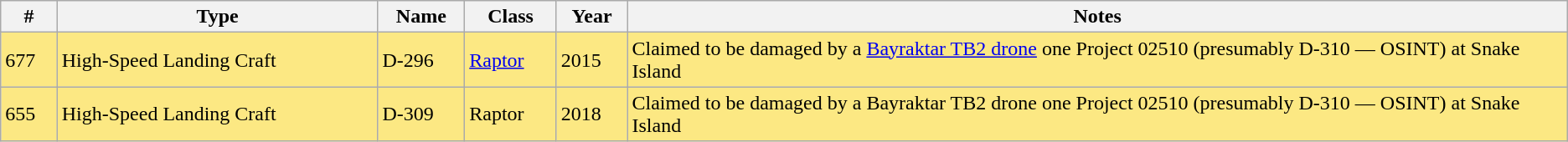<table class="wikitable">
<tr>
<th>#</th>
<th>Type</th>
<th>Name</th>
<th>Class</th>
<th>Year</th>
<th style="width:60%">Notes</th>
</tr>
<tr style="background:#FCE883">
<td>677</td>
<td>High-Speed Landing Craft</td>
<td>D-296</td>
<td><a href='#'>Raptor</a></td>
<td>2015</td>
<td>Claimed to be damaged by a <a href='#'>Bayraktar TB2 drone</a> one Project 02510 (presumably D-310 — OSINT) at Snake Island</td>
</tr>
<tr style="background:#FCE883">
<td>655</td>
<td>High-Speed Landing Craft</td>
<td>D-309</td>
<td>Raptor</td>
<td>2018</td>
<td>Claimed to be damaged by a Bayraktar TB2 drone one Project 02510 (presumably D-310 — OSINT) at Snake Island</td>
</tr>
</table>
